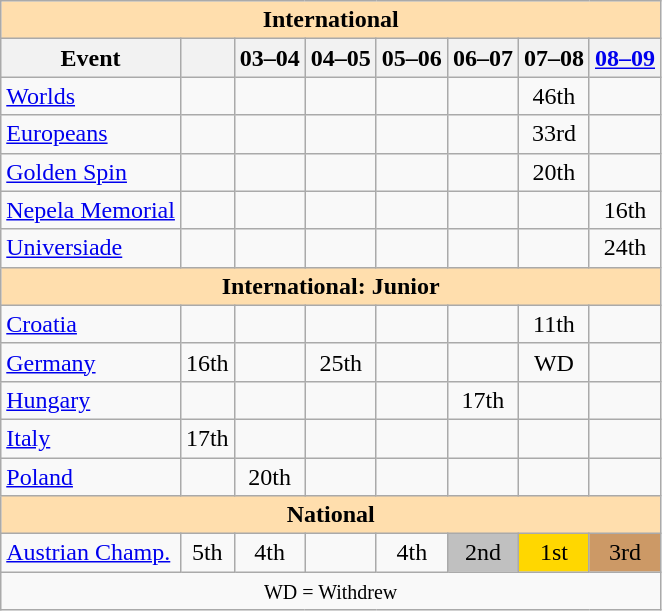<table class="wikitable" style="text-align:center">
<tr>
<th style="background-color: #ffdead; " colspan=8 align=center>International</th>
</tr>
<tr>
<th>Event</th>
<th></th>
<th>03–04</th>
<th>04–05</th>
<th>05–06</th>
<th>06–07</th>
<th>07–08</th>
<th><a href='#'>08–09</a></th>
</tr>
<tr>
<td align=left><a href='#'>Worlds</a></td>
<td></td>
<td></td>
<td></td>
<td></td>
<td></td>
<td>46th</td>
<td></td>
</tr>
<tr>
<td align=left><a href='#'>Europeans</a></td>
<td></td>
<td></td>
<td></td>
<td></td>
<td></td>
<td>33rd</td>
<td></td>
</tr>
<tr>
<td align=left><a href='#'>Golden Spin</a></td>
<td></td>
<td></td>
<td></td>
<td></td>
<td></td>
<td>20th</td>
<td></td>
</tr>
<tr>
<td align=left><a href='#'>Nepela Memorial</a></td>
<td></td>
<td></td>
<td></td>
<td></td>
<td></td>
<td></td>
<td>16th</td>
</tr>
<tr>
<td align=left><a href='#'>Universiade</a></td>
<td></td>
<td></td>
<td></td>
<td></td>
<td></td>
<td></td>
<td>24th</td>
</tr>
<tr>
<th style="background-color: #ffdead; " colspan=8 align=center>International: Junior</th>
</tr>
<tr>
<td align=left> <a href='#'>Croatia</a></td>
<td></td>
<td></td>
<td></td>
<td></td>
<td></td>
<td>11th</td>
<td></td>
</tr>
<tr>
<td align=left> <a href='#'>Germany</a></td>
<td>16th</td>
<td></td>
<td>25th</td>
<td></td>
<td></td>
<td>WD</td>
<td></td>
</tr>
<tr>
<td align=left> <a href='#'>Hungary</a></td>
<td></td>
<td></td>
<td></td>
<td></td>
<td>17th</td>
<td></td>
<td></td>
</tr>
<tr>
<td align=left> <a href='#'>Italy</a></td>
<td>17th</td>
<td></td>
<td></td>
<td></td>
<td></td>
<td></td>
<td></td>
</tr>
<tr>
<td align=left> <a href='#'>Poland</a></td>
<td></td>
<td>20th</td>
<td></td>
<td></td>
<td></td>
<td></td>
<td></td>
</tr>
<tr>
<th style="background-color: #ffdead; " colspan=8 align=center>National</th>
</tr>
<tr>
<td align=left><a href='#'>Austrian Champ.</a></td>
<td>5th</td>
<td>4th</td>
<td></td>
<td>4th</td>
<td bgcolor=silver>2nd</td>
<td bgcolor=gold>1st</td>
<td bgcolor=cc9966>3rd</td>
</tr>
<tr>
<td colspan=8 align=center><small> WD = Withdrew </small></td>
</tr>
</table>
